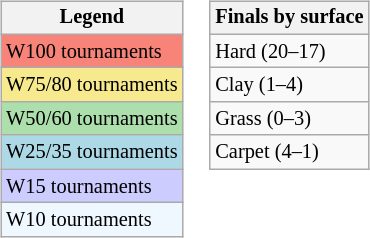<table>
<tr valign=top>
<td><br><table class=wikitable style="font-size:85%">
<tr>
<th>Legend</th>
</tr>
<tr style="background:#f88379;">
<td>W100 tournaments</td>
</tr>
<tr style="background:#f7e98e;">
<td>W75/80 tournaments</td>
</tr>
<tr style="background:#addfad;">
<td>W50/60 tournaments</td>
</tr>
<tr style="background:lightblue;">
<td>W25/35 tournaments</td>
</tr>
<tr style="background:#ccf;">
<td>W15 tournaments</td>
</tr>
<tr style="background:#f0f8ff;">
<td>W10 tournaments</td>
</tr>
</table>
</td>
<td><br><table class=wikitable style="font-size:85%">
<tr>
<th>Finals by surface</th>
</tr>
<tr>
<td>Hard (20–17)</td>
</tr>
<tr>
<td>Clay (1–4)</td>
</tr>
<tr>
<td>Grass (0–3)</td>
</tr>
<tr>
<td>Carpet (4–1)</td>
</tr>
</table>
</td>
</tr>
</table>
